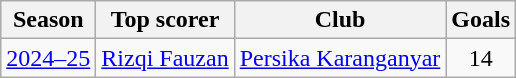<table class="wikitable">
<tr>
<th>Season</th>
<th>Top scorer</th>
<th>Club</th>
<th>Goals</th>
</tr>
<tr>
<td align=center><a href='#'>2024–25</a></td>
<td> <a href='#'>Rizqi Fauzan</a></td>
<td><a href='#'>Persika Karanganyar</a></td>
<td align=center>14</td>
</tr>
</table>
